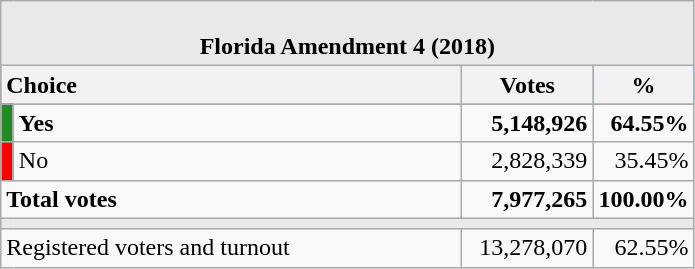<table class="wikitable" style="text-align:right;">
<tr>
<td colspan="4"  style="background:#e9e9e9; text-align:center;"><br><strong>Florida Amendment 4 (2018)</strong></td>
</tr>
<tr style="background:#09a8ff; text-align:center;">
<th colspan="2" style="text-align:left; width:300px;">Choice</th>
<th style="width:80px;">Votes</th>
<th style="width:50px;">%</th>
</tr>
<tr>
<td style="background:#228B22;"></td>
<td style="text-align:left;"><strong>Yes</strong></td>
<td><strong>5,148,926</strong></td>
<td><strong>64.55%</strong></td>
</tr>
<tr>
<td style="width:1px; background:#f00;"></td>
<td style="text-align:left;">No</td>
<td>2,828,339</td>
<td>35.45%</td>
</tr>
<tr style="font-weight:bold;">
<td style="text-align:left;" colspan="2">Total votes</td>
<td>7,977,265</td>
<td>100.00%</td>
</tr>
<tr>
<td colspan="4" style="background:#e9e9e9;"></td>
</tr>
<tr>
<td style="text-align:left;" colspan="2">Registered voters and turnout</td>
<td>13,278,070</td>
<td>62.55%</td>
</tr>
</table>
